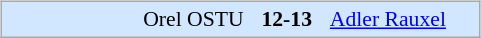<table width="100%" align=center>
<tr>
<td valign="top" width="50%"><br><table align=center cellpadding="3" cellspacing="0" style="background: #D0E7FF; border: 1px #aaa solid; border-collapse:collapse; font-size:95%;" width=320>
<tr style=font-size:95%>
<td align=center width=50></td>
<td width=85 align=right>Orel OSTU</td>
<td align=center width=40><strong>12-13</strong></td>
<td width=85><a href='#'>Adler Rauxel</a></td>
</tr>
</table>
</td>
<td valign="top" width="50%"><br><table align=center cellpadding="3" cellspacing="0" width=320>
</table>
</td>
</tr>
</table>
